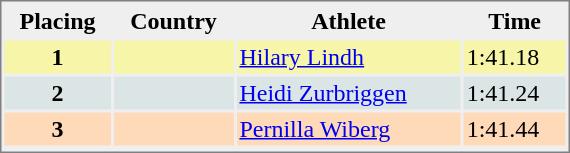<table style="border-style:solid;border-width:1px;border-color:#808080;background-color:#EFEFEF" cellspacing="2" cellpadding="2" width="380px">
<tr bgcolor="#EFEFEF">
<th>Placing</th>
<th>Country</th>
<th>Athlete</th>
<th>Time</th>
</tr>
<tr align="center" valign="top" bgcolor="#F7F6A8">
<th>1</th>
<td></td>
<td align="left"><a href='#'>Hilary Lindh</a></td>
<td align="left">1:41.18</td>
</tr>
<tr align="center" valign="top" bgcolor="#DCE5E5">
<th>2</th>
<td></td>
<td align="left"><a href='#'>Heidi Zurbriggen</a></td>
<td align="left">1:41.24</td>
</tr>
<tr align="center" valign="top" bgcolor="#FFDAB9">
<th>3</th>
<td></td>
<td align="left"><a href='#'>Pernilla Wiberg</a></td>
<td align="left">1:41.44</td>
</tr>
<tr align="center" valign="top" bgcolor="#FFFFFF">
</tr>
</table>
